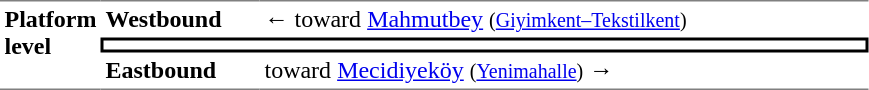<table cellpadding="3" cellspacing="0" border="0">
<tr>
<td rowspan="3" width="50" style="border-top-color: gray; border-bottom-color: gray; border-top-width: 1px; border-bottom-width: 1px; border-top-style: solid; border-bottom-style: solid;" valign="top"><strong>Platform level</strong></td>
<td width="100" style="border-top-color: gray; border-top-width: 1px; border-top-style: solid;"><strong>Westbound</strong></td>
<td width="400" style="border-top-color: gray; border-top-width: 1px; border-top-style: solid;">←  toward <a href='#'>Mahmutbey</a> <small>(<a href='#'>Giyimkent–Tekstilkent</a>)</small></td>
</tr>
<tr>
<td colspan="2" style="border: 2px solid black; border-image: none; text-align: center;"></td>
</tr>
<tr>
<td style="border-bottom-color: gray; border-bottom-width: 1px; border-bottom-style: solid;"><strong>Eastbound</strong></td>
<td style="border-bottom-color: gray; border-bottom-width: 1px; border-bottom-style: solid;"> toward <a href='#'>Mecidiyeköy</a> <small>(<a href='#'>Yenimahalle</a>)</small> →</td>
</tr>
</table>
